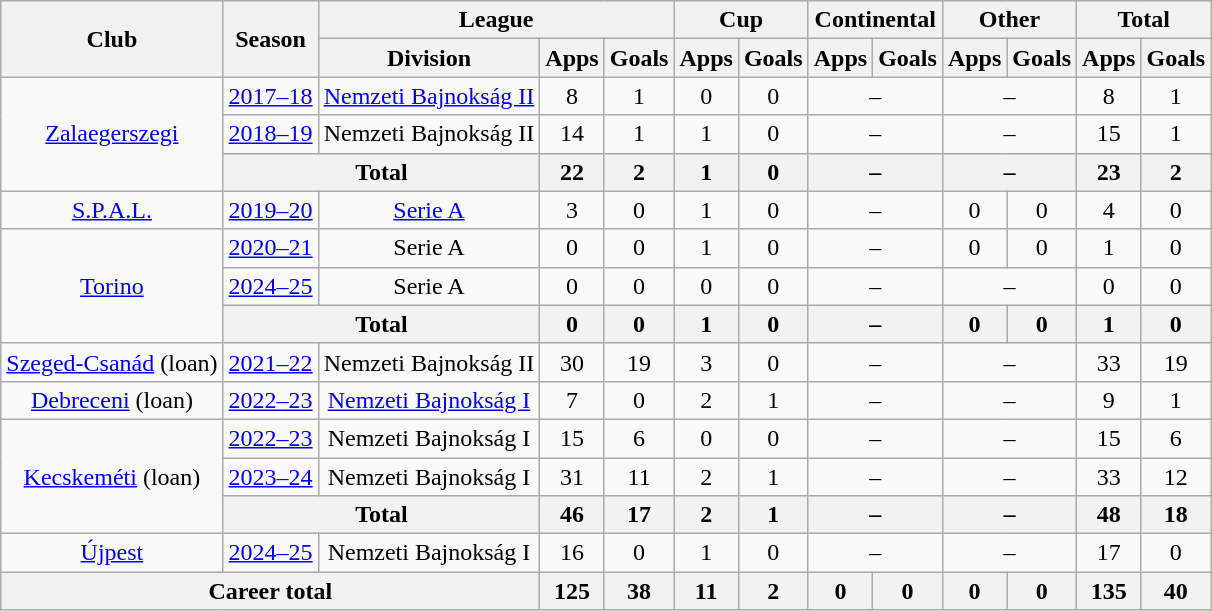<table class="wikitable" style="text-align:center">
<tr>
<th rowspan="2">Club</th>
<th rowspan="2">Season</th>
<th colspan="3">League</th>
<th colspan="2">Cup</th>
<th colspan="2">Continental</th>
<th colspan="2">Other</th>
<th colspan="2">Total</th>
</tr>
<tr>
<th>Division</th>
<th>Apps</th>
<th>Goals</th>
<th>Apps</th>
<th>Goals</th>
<th>Apps</th>
<th>Goals</th>
<th>Apps</th>
<th>Goals</th>
<th>Apps</th>
<th>Goals</th>
</tr>
<tr>
<td rowspan="3"><a href='#'>Zalaegerszegi</a></td>
<td><a href='#'>2017–18</a></td>
<td><a href='#'>Nemzeti Bajnokság II</a></td>
<td>8</td>
<td>1</td>
<td>0</td>
<td>0</td>
<td colspan="2">–</td>
<td colspan="2">–</td>
<td>8</td>
<td>1</td>
</tr>
<tr>
<td><a href='#'>2018–19</a></td>
<td>Nemzeti Bajnokság II</td>
<td>14</td>
<td>1</td>
<td>1</td>
<td>0</td>
<td colspan="2">–</td>
<td colspan="2">–</td>
<td>15</td>
<td>1</td>
</tr>
<tr>
<th colspan="2">Total</th>
<th>22</th>
<th>2</th>
<th>1</th>
<th>0</th>
<th colspan="2">–</th>
<th colspan="2">–</th>
<th>23</th>
<th>2</th>
</tr>
<tr>
<td><a href='#'>S.P.A.L.</a></td>
<td><a href='#'>2019–20</a></td>
<td><a href='#'>Serie A</a></td>
<td>3</td>
<td>0</td>
<td>1</td>
<td>0</td>
<td colspan="2">–</td>
<td>0</td>
<td>0</td>
<td>4</td>
<td>0</td>
</tr>
<tr>
<td rowspan="3"><a href='#'>Torino</a></td>
<td><a href='#'>2020–21</a></td>
<td>Serie A</td>
<td>0</td>
<td>0</td>
<td>1</td>
<td>0</td>
<td colspan="2">–</td>
<td>0</td>
<td>0</td>
<td>1</td>
<td>0</td>
</tr>
<tr>
<td><a href='#'>2024–25</a></td>
<td>Serie A</td>
<td>0</td>
<td>0</td>
<td>0</td>
<td>0</td>
<td colspan="2">–</td>
<td colspan="2">–</td>
<td>0</td>
<td>0</td>
</tr>
<tr>
<th colspan="2">Total</th>
<th>0</th>
<th>0</th>
<th>1</th>
<th>0</th>
<th colspan="2">–</th>
<th>0</th>
<th>0</th>
<th>1</th>
<th>0</th>
</tr>
<tr>
<td><a href='#'>Szeged-Csanád</a> (loan)</td>
<td><a href='#'>2021–22</a></td>
<td>Nemzeti Bajnokság II</td>
<td>30</td>
<td>19</td>
<td>3</td>
<td>0</td>
<td colspan="2">–</td>
<td colspan="2">–</td>
<td>33</td>
<td>19</td>
</tr>
<tr>
<td><a href='#'>Debreceni</a> (loan)</td>
<td><a href='#'>2022–23</a></td>
<td><a href='#'>Nemzeti Bajnokság I</a></td>
<td>7</td>
<td>0</td>
<td>2</td>
<td>1</td>
<td colspan="2">–</td>
<td colspan="2">–</td>
<td>9</td>
<td>1</td>
</tr>
<tr>
<td rowspan="3"><a href='#'>Kecskeméti</a> (loan)</td>
<td><a href='#'>2022–23</a></td>
<td>Nemzeti Bajnokság I</td>
<td>15</td>
<td>6</td>
<td>0</td>
<td>0</td>
<td colspan="2">–</td>
<td colspan="2">–</td>
<td>15</td>
<td>6</td>
</tr>
<tr>
<td><a href='#'>2023–24</a></td>
<td>Nemzeti Bajnokság I</td>
<td>31</td>
<td>11</td>
<td>2</td>
<td>1</td>
<td colspan="2">–</td>
<td colspan="2">–</td>
<td>33</td>
<td>12</td>
</tr>
<tr>
<th colspan="2">Total</th>
<th>46</th>
<th>17</th>
<th>2</th>
<th>1</th>
<th colspan="2">–</th>
<th colspan="2">–</th>
<th>48</th>
<th>18</th>
</tr>
<tr>
<td><a href='#'>Újpest</a></td>
<td><a href='#'>2024–25</a></td>
<td>Nemzeti Bajnokság I</td>
<td>16</td>
<td>0</td>
<td>1</td>
<td>0</td>
<td colspan="2">–</td>
<td colspan="2">–</td>
<td>17</td>
<td>0</td>
</tr>
<tr>
<th colspan="3">Career total</th>
<th>125</th>
<th>38</th>
<th>11</th>
<th>2</th>
<th>0</th>
<th>0</th>
<th>0</th>
<th>0</th>
<th>135</th>
<th>40</th>
</tr>
</table>
